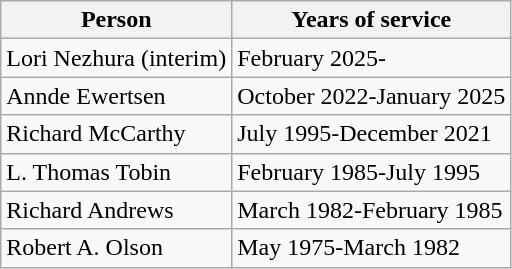<table class="wikitable">
<tr>
<th>Person</th>
<th>Years of service</th>
</tr>
<tr>
<td>Lori Nezhura (interim)</td>
<td>February 2025-</td>
</tr>
<tr>
<td>Annde Ewertsen</td>
<td>October 2022-January 2025</td>
</tr>
<tr>
<td>Richard McCarthy</td>
<td>July 1995-December 2021</td>
</tr>
<tr>
<td>L. Thomas Tobin</td>
<td>February 1985-July 1995</td>
</tr>
<tr>
<td>Richard Andrews</td>
<td>March 1982-February 1985</td>
</tr>
<tr>
<td>Robert A. Olson</td>
<td>May 1975-March 1982</td>
</tr>
</table>
